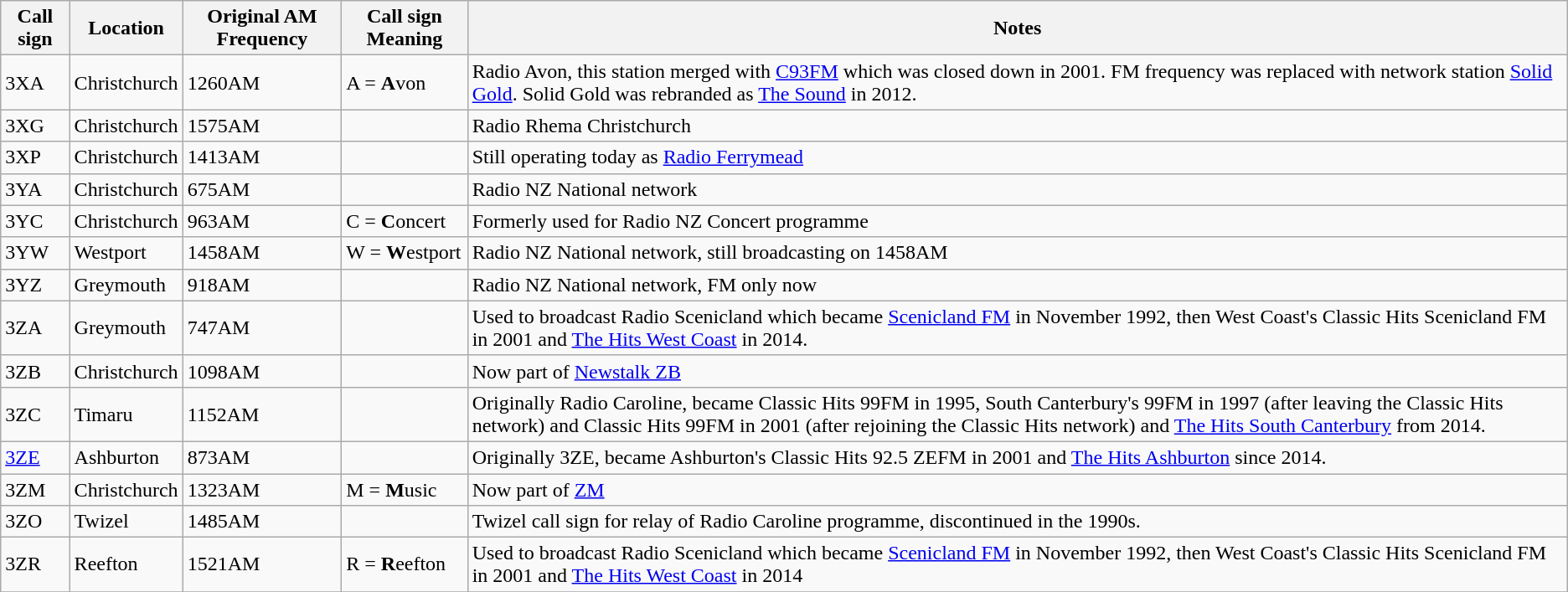<table class="wikitable">
<tr>
<th>Call sign</th>
<th>Location</th>
<th>Original AM Frequency</th>
<th>Call sign Meaning</th>
<th>Notes</th>
</tr>
<tr>
<td>3XA</td>
<td>Christchurch</td>
<td>1260AM</td>
<td>A = <strong>A</strong>von</td>
<td>Radio Avon, this station merged with <a href='#'>C93FM</a> which was closed down in 2001. FM frequency was replaced with network station <a href='#'>Solid Gold</a>. Solid Gold was rebranded as <a href='#'>The Sound</a> in 2012.</td>
</tr>
<tr>
<td>3XG</td>
<td>Christchurch</td>
<td>1575AM</td>
<td></td>
<td>Radio Rhema Christchurch</td>
</tr>
<tr>
<td>3XP</td>
<td>Christchurch</td>
<td>1413AM</td>
<td></td>
<td>Still operating today as <a href='#'>Radio Ferrymead</a></td>
</tr>
<tr>
<td>3YA</td>
<td>Christchurch</td>
<td>675AM</td>
<td></td>
<td>Radio NZ National network</td>
</tr>
<tr>
<td>3YC</td>
<td>Christchurch</td>
<td>963AM</td>
<td>C = <strong>C</strong>oncert</td>
<td>Formerly used for Radio NZ Concert programme</td>
</tr>
<tr>
<td>3YW</td>
<td>Westport</td>
<td>1458AM</td>
<td>W = <strong>W</strong>estport</td>
<td>Radio NZ National network, still broadcasting on 1458AM</td>
</tr>
<tr>
<td>3YZ</td>
<td>Greymouth</td>
<td>918AM</td>
<td></td>
<td>Radio NZ National network, FM only now</td>
</tr>
<tr>
<td>3ZA</td>
<td>Greymouth</td>
<td>747AM</td>
<td></td>
<td>Used to broadcast Radio Scenicland which became <a href='#'>Scenicland FM</a> in November 1992, then West Coast's Classic Hits Scenicland FM in 2001 and <a href='#'>The Hits West Coast</a> in 2014.</td>
</tr>
<tr>
<td>3ZB</td>
<td>Christchurch</td>
<td>1098AM</td>
<td></td>
<td>Now part of <a href='#'>Newstalk ZB</a></td>
</tr>
<tr>
<td>3ZC</td>
<td>Timaru</td>
<td>1152AM</td>
<td></td>
<td>Originally Radio Caroline, became Classic Hits 99FM in 1995, South Canterbury's 99FM in 1997 (after leaving the Classic Hits network) and Classic Hits 99FM in 2001 (after rejoining the Classic Hits network) and <a href='#'>The Hits South Canterbury</a> from 2014.</td>
</tr>
<tr>
<td><a href='#'>3ZE</a></td>
<td>Ashburton</td>
<td>873AM</td>
<td></td>
<td>Originally 3ZE, became Ashburton's Classic Hits 92.5 ZEFM in 2001 and <a href='#'>The Hits Ashburton</a> since 2014.</td>
</tr>
<tr>
<td>3ZM</td>
<td>Christchurch</td>
<td>1323AM</td>
<td>M = <strong>M</strong>usic</td>
<td>Now part of <a href='#'>ZM</a></td>
</tr>
<tr>
<td>3ZO</td>
<td>Twizel</td>
<td>1485AM</td>
<td></td>
<td>Twizel call sign for relay of Radio Caroline programme, discontinued in the 1990s.</td>
</tr>
<tr>
<td>3ZR</td>
<td>Reefton</td>
<td>1521AM</td>
<td>R = <strong>R</strong>eefton</td>
<td>Used to broadcast Radio Scenicland which became <a href='#'>Scenicland FM</a> in November 1992, then West Coast's Classic Hits Scenicland FM in 2001 and <a href='#'>The Hits West Coast</a> in 2014</td>
</tr>
<tr>
</tr>
</table>
